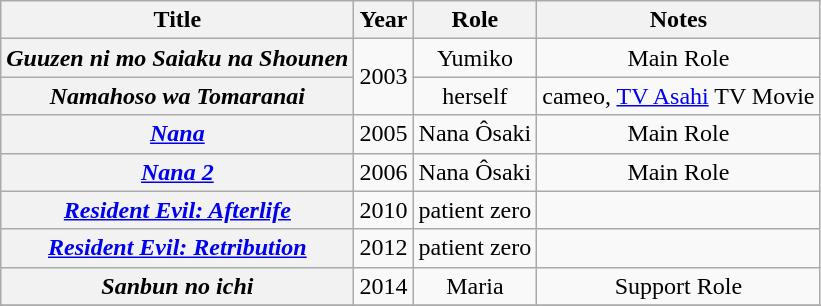<table class="wikitable plainrowheaders" style="text-align:center;">
<tr>
<th scope="col">Title</th>
<th scope="col">Year</th>
<th scope="col">Role</th>
<th scope="col">Notes</th>
</tr>
<tr>
<th scope="row"><em>Guuzen ni mo Saiaku na Shounen</em></th>
<td rowspan="2">2003</td>
<td>Yumiko</td>
<td>Main Role</td>
</tr>
<tr>
<th scope="row"><em>Namahoso wa Tomaranai</em></th>
<td>herself</td>
<td>cameo, <a href='#'>TV Asahi</a> TV Movie</td>
</tr>
<tr>
<th scope="row"><em><a href='#'>Nana</a></em></th>
<td rowspan="1">2005</td>
<td>Nana Ôsaki</td>
<td>Main Role</td>
</tr>
<tr>
<th scope="row"><em><a href='#'>Nana 2</a></em></th>
<td rowspan="1">2006</td>
<td>Nana Ôsaki</td>
<td>Main Role</td>
</tr>
<tr>
<th scope="row"><em><a href='#'>Resident Evil: Afterlife</a></em></th>
<td rowspan="1">2010</td>
<td>patient zero</td>
<td></td>
</tr>
<tr>
<th scope="row"><em><a href='#'>Resident Evil: Retribution</a></em></th>
<td rowspan="1">2012</td>
<td>patient zero</td>
<td></td>
</tr>
<tr>
<th scope="row"><em>Sanbun no ichi</em></th>
<td rowspan="1">2014</td>
<td>Maria</td>
<td>Support Role</td>
</tr>
<tr>
</tr>
</table>
